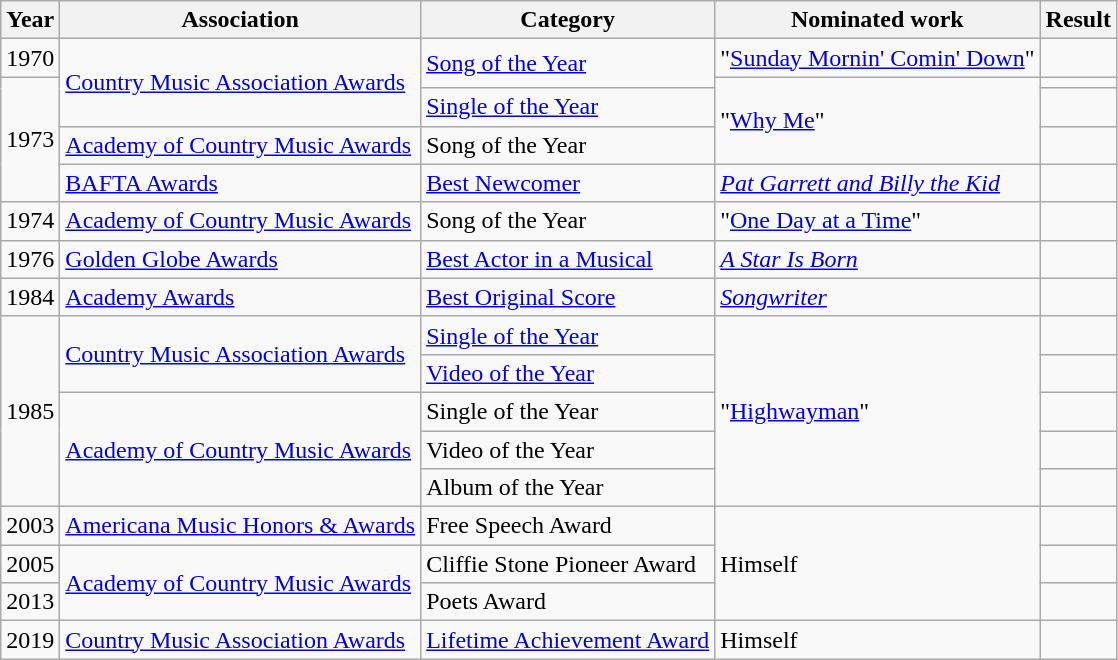<table class="wikitable sortable">
<tr>
<th>Year</th>
<th>Association</th>
<th>Category</th>
<th>Nominated work</th>
<th>Result</th>
</tr>
<tr>
<td>1970</td>
<td rowspan=3><a href='#'>Country Music Association Awards</a></td>
<td rowspan=2><a href='#'>Song of the Year</a></td>
<td>"<a href='#'>Sunday Mornin' Comin' Down</a>"</td>
<td></td>
</tr>
<tr>
<td rowspan=4>1973</td>
<td rowspan=3>"<a href='#'>Why Me</a>"</td>
<td></td>
</tr>
<tr>
<td><a href='#'>Single of the Year</a></td>
<td></td>
</tr>
<tr>
<td><a href='#'>Academy of Country Music Awards</a></td>
<td>Song of the Year</td>
<td></td>
</tr>
<tr>
<td><a href='#'>BAFTA Awards</a></td>
<td><a href='#'>Best Newcomer</a></td>
<td><em><a href='#'>Pat Garrett and Billy the Kid</a></em></td>
<td></td>
</tr>
<tr>
<td>1974</td>
<td><a href='#'>Academy of Country Music Awards</a></td>
<td>Song of the Year</td>
<td>"<a href='#'>One Day at a Time</a>"</td>
<td></td>
</tr>
<tr>
<td>1976</td>
<td><a href='#'>Golden Globe Awards</a></td>
<td><a href='#'>Best Actor in a Musical</a></td>
<td><em><a href='#'>A Star Is Born</a></em></td>
<td></td>
</tr>
<tr>
<td>1984</td>
<td><a href='#'>Academy Awards</a></td>
<td><a href='#'>Best Original Score</a></td>
<td><em><a href='#'>Songwriter</a></em></td>
<td></td>
</tr>
<tr>
<td rowspan=5>1985</td>
<td rowspan=2><a href='#'>Country Music Association Awards</a></td>
<td><a href='#'>Single of the Year</a></td>
<td rowspan="5">"<a href='#'>Highwayman</a>"</td>
<td></td>
</tr>
<tr>
<td><a href='#'>Video of the Year</a></td>
<td></td>
</tr>
<tr>
<td rowspan=3><a href='#'>Academy of Country Music Awards</a></td>
<td>Single of the Year</td>
<td></td>
</tr>
<tr>
<td>Video of the Year</td>
<td></td>
</tr>
<tr>
<td>Album of the Year</td>
<td></td>
</tr>
<tr>
<td>2003</td>
<td><a href='#'>Americana Music Honors & Awards</a></td>
<td>Free Speech Award</td>
<td rowspan=3>Himself</td>
<td></td>
</tr>
<tr>
<td>2005</td>
<td rowspan=2><a href='#'>Academy of Country Music Awards</a></td>
<td>Cliffie Stone Pioneer Award</td>
<td></td>
</tr>
<tr>
<td>2013</td>
<td>Poets Award</td>
<td></td>
</tr>
<tr>
<td>2019</td>
<td><a href='#'>Country Music Association Awards</a></td>
<td><a href='#'>Lifetime Achievement Award</a></td>
<td>Himself</td>
<td></td>
</tr>
</table>
